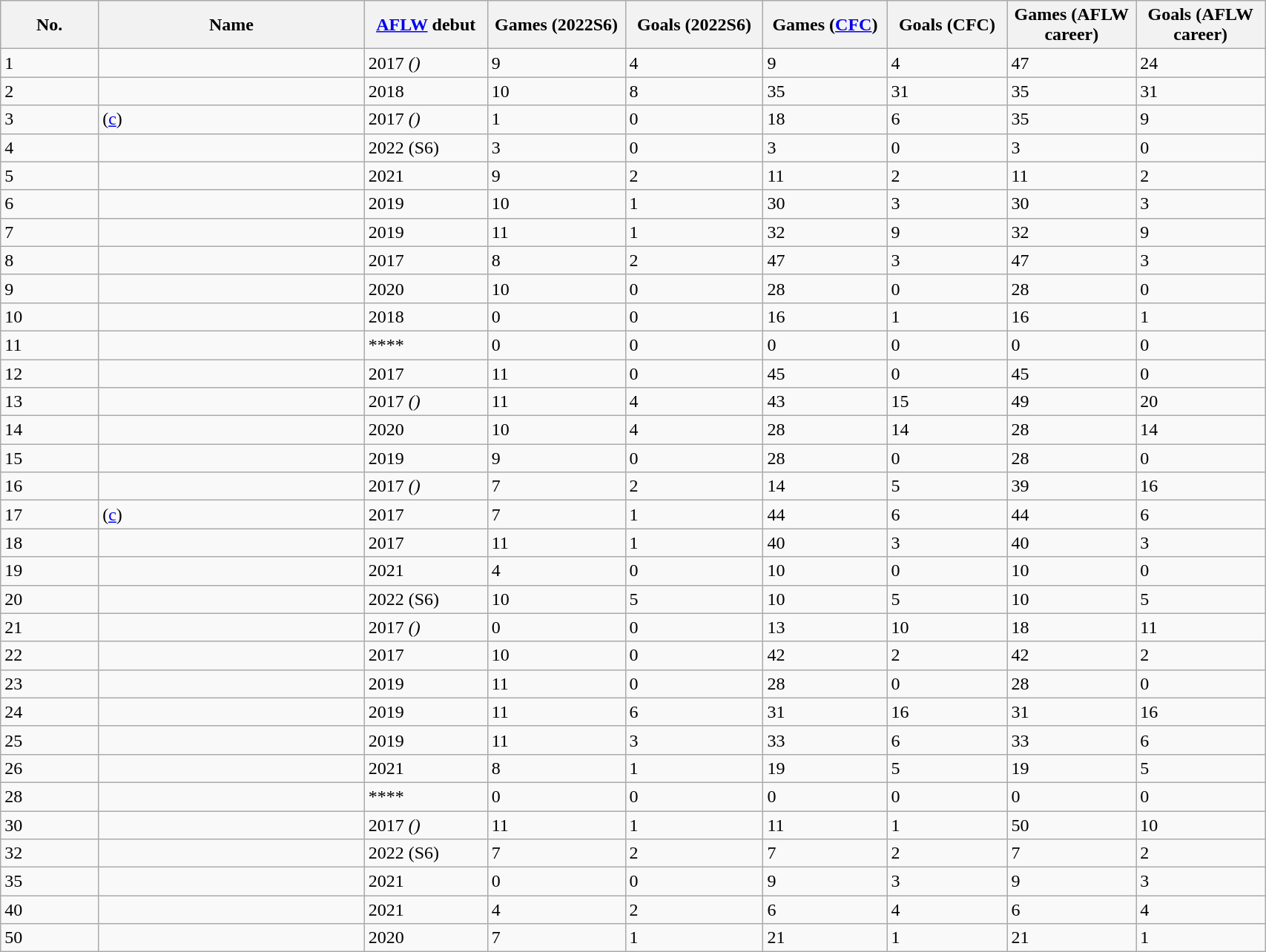<table class="wikitable sortable" style="width:90%;">
<tr style="background:#efefef;">
<th width=2%>No.</th>
<th width=6%>Name</th>
<th width=2%><a href='#'>AFLW</a> debut</th>
<th width=2%>Games (2022S6)</th>
<th width=2%>Goals (2022S6)</th>
<th width=2%>Games (<a href='#'>CFC</a>)</th>
<th width=2%>Goals (CFC)</th>
<th width=2%>Games (AFLW career)</th>
<th width=2%>Goals (AFLW career)</th>
</tr>
<tr>
<td align=left>1</td>
<td></td>
<td>2017 <em>()</em></td>
<td>9</td>
<td>4</td>
<td>9</td>
<td>4</td>
<td>47</td>
<td>24</td>
</tr>
<tr>
<td align=left>2</td>
<td></td>
<td>2018</td>
<td>10</td>
<td>8</td>
<td>35</td>
<td>31</td>
<td>35</td>
<td>31</td>
</tr>
<tr>
<td align=left>3</td>
<td> (<a href='#'>c</a>)</td>
<td>2017 <em>()</em></td>
<td>1</td>
<td>0</td>
<td>18</td>
<td>6</td>
<td>35</td>
<td>9</td>
</tr>
<tr>
<td align=left>4</td>
<td></td>
<td>2022 (S6)</td>
<td>3</td>
<td>0</td>
<td>3</td>
<td>0</td>
<td>3</td>
<td>0</td>
</tr>
<tr>
<td align=left>5</td>
<td></td>
<td>2021</td>
<td>9</td>
<td>2</td>
<td>11</td>
<td>2</td>
<td>11</td>
<td>2</td>
</tr>
<tr>
<td align=left>6</td>
<td></td>
<td>2019</td>
<td>10</td>
<td>1</td>
<td>30</td>
<td>3</td>
<td>30</td>
<td>3</td>
</tr>
<tr>
<td align=left>7</td>
<td></td>
<td>2019</td>
<td>11</td>
<td>1</td>
<td>32</td>
<td>9</td>
<td>32</td>
<td>9</td>
</tr>
<tr>
<td align=left>8</td>
<td></td>
<td>2017</td>
<td>8</td>
<td>2</td>
<td>47</td>
<td>3</td>
<td>47</td>
<td>3</td>
</tr>
<tr>
<td align=left>9</td>
<td></td>
<td>2020</td>
<td>10</td>
<td>0</td>
<td>28</td>
<td>0</td>
<td>28</td>
<td>0</td>
</tr>
<tr>
<td align=left>10</td>
<td></td>
<td>2018</td>
<td>0</td>
<td>0</td>
<td>16</td>
<td>1</td>
<td>16</td>
<td>1</td>
</tr>
<tr>
<td align=left>11</td>
<td></td>
<td>****</td>
<td>0</td>
<td>0</td>
<td>0</td>
<td>0</td>
<td>0</td>
<td>0</td>
</tr>
<tr>
<td align=left>12</td>
<td></td>
<td>2017</td>
<td>11</td>
<td>0</td>
<td>45</td>
<td>0</td>
<td>45</td>
<td>0</td>
</tr>
<tr>
<td align=left>13</td>
<td></td>
<td>2017 <em>()</em></td>
<td>11</td>
<td>4</td>
<td>43</td>
<td>15</td>
<td>49</td>
<td>20</td>
</tr>
<tr>
<td align=left>14</td>
<td></td>
<td>2020</td>
<td>10</td>
<td>4</td>
<td>28</td>
<td>14</td>
<td>28</td>
<td>14</td>
</tr>
<tr>
<td align=left>15</td>
<td></td>
<td>2019</td>
<td>9</td>
<td>0</td>
<td>28</td>
<td>0</td>
<td>28</td>
<td>0</td>
</tr>
<tr>
<td align=left>16</td>
<td></td>
<td>2017 <em>()</em></td>
<td>7</td>
<td>2</td>
<td>14</td>
<td>5</td>
<td>39</td>
<td>16</td>
</tr>
<tr>
<td align=left>17</td>
<td> (<a href='#'>c</a>)</td>
<td>2017</td>
<td>7</td>
<td>1</td>
<td>44</td>
<td>6</td>
<td>44</td>
<td>6</td>
</tr>
<tr>
<td align=left>18</td>
<td></td>
<td>2017</td>
<td>11</td>
<td>1</td>
<td>40</td>
<td>3</td>
<td>40</td>
<td>3</td>
</tr>
<tr>
<td align=left>19</td>
<td></td>
<td>2021</td>
<td>4</td>
<td>0</td>
<td>10</td>
<td>0</td>
<td>10</td>
<td>0</td>
</tr>
<tr>
<td align=left>20</td>
<td></td>
<td>2022 (S6)</td>
<td>10</td>
<td>5</td>
<td>10</td>
<td>5</td>
<td>10</td>
<td>5</td>
</tr>
<tr>
<td align=left>21</td>
<td></td>
<td>2017 <em>()</em></td>
<td>0</td>
<td>0</td>
<td>13</td>
<td>10</td>
<td>18</td>
<td>11</td>
</tr>
<tr>
<td align=left>22</td>
<td></td>
<td>2017</td>
<td>10</td>
<td>0</td>
<td>42</td>
<td>2</td>
<td>42</td>
<td>2</td>
</tr>
<tr>
<td align=left>23</td>
<td></td>
<td>2019</td>
<td>11</td>
<td>0</td>
<td>28</td>
<td>0</td>
<td>28</td>
<td>0</td>
</tr>
<tr>
<td align=left>24</td>
<td></td>
<td>2019</td>
<td>11</td>
<td>6</td>
<td>31</td>
<td>16</td>
<td>31</td>
<td>16</td>
</tr>
<tr>
<td align=left>25</td>
<td></td>
<td>2019</td>
<td>11</td>
<td>3</td>
<td>33</td>
<td>6</td>
<td>33</td>
<td>6</td>
</tr>
<tr>
<td align=left>26</td>
<td></td>
<td>2021</td>
<td>8</td>
<td>1</td>
<td>19</td>
<td>5</td>
<td>19</td>
<td>5</td>
</tr>
<tr>
<td align=left>28</td>
<td></td>
<td>****</td>
<td>0</td>
<td>0</td>
<td>0</td>
<td>0</td>
<td>0</td>
<td>0</td>
</tr>
<tr>
<td align=left>30</td>
<td></td>
<td>2017 <em>()</em></td>
<td>11</td>
<td>1</td>
<td>11</td>
<td>1</td>
<td>50</td>
<td>10</td>
</tr>
<tr>
<td align=left>32</td>
<td></td>
<td>2022 (S6)</td>
<td>7</td>
<td>2</td>
<td>7</td>
<td>2</td>
<td>7</td>
<td>2</td>
</tr>
<tr>
<td align=left>35</td>
<td></td>
<td>2021</td>
<td>0</td>
<td>0</td>
<td>9</td>
<td>3</td>
<td>9</td>
<td>3</td>
</tr>
<tr>
<td align=left>40</td>
<td></td>
<td>2021</td>
<td>4</td>
<td>2</td>
<td>6</td>
<td>4</td>
<td>6</td>
<td>4</td>
</tr>
<tr>
<td align=left>50</td>
<td></td>
<td>2020</td>
<td>7</td>
<td>1</td>
<td>21</td>
<td>1</td>
<td>21</td>
<td>1</td>
</tr>
</table>
